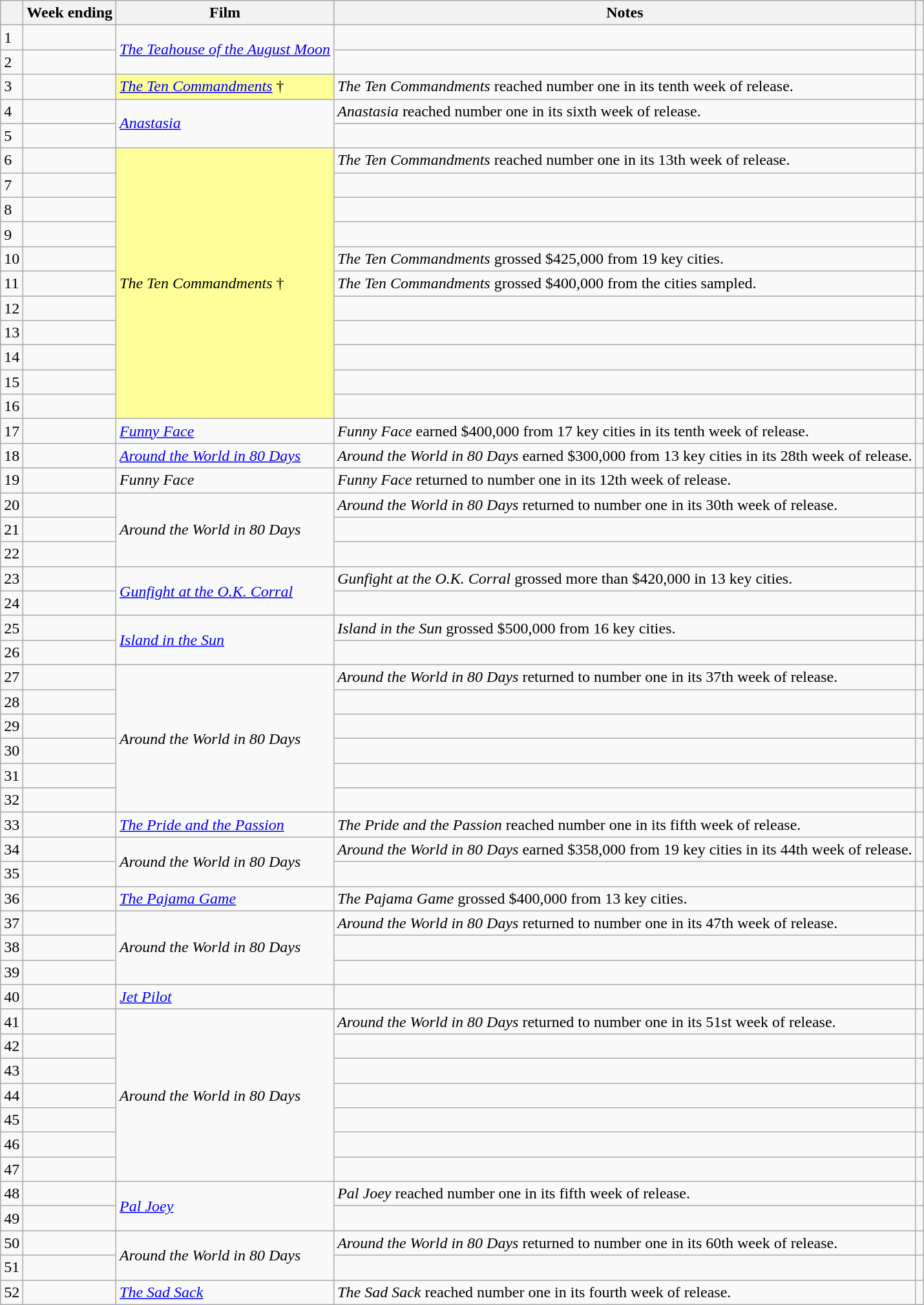<table class="wikitable sortable">
<tr>
<th></th>
<th>Week ending</th>
<th>Film</th>
<th>Notes</th>
<th class="unsortable"></th>
</tr>
<tr>
<td>1</td>
<td></td>
<td rowspan="2"><em><a href='#'>The Teahouse of the August Moon</a></em></td>
<td></td>
<td></td>
</tr>
<tr>
<td>2</td>
<td></td>
<td></td>
<td></td>
</tr>
<tr>
<td>3</td>
<td></td>
<td style="background-color:#FFFF99"><em><a href='#'>The Ten Commandments</a></em> †</td>
<td><em>The Ten Commandments</em> reached number one in its tenth week of release.</td>
<td></td>
</tr>
<tr>
<td>4</td>
<td></td>
<td rowspan="2"><em><a href='#'>Anastasia</a></em></td>
<td><em>Anastasia</em> reached number one in its sixth week of release.</td>
<td></td>
</tr>
<tr>
<td>5</td>
<td></td>
<td></td>
<td></td>
</tr>
<tr>
<td>6</td>
<td></td>
<td rowspan="11" style="background-color:#FFFF99"><em>The Ten Commandments</em> †</td>
<td><em>The Ten Commandments</em> reached number one in its 13th week of release.</td>
<td></td>
</tr>
<tr>
<td>7</td>
<td></td>
<td></td>
<td></td>
</tr>
<tr>
<td>8</td>
<td></td>
<td></td>
<td></td>
</tr>
<tr>
<td>9</td>
<td></td>
<td></td>
<td></td>
</tr>
<tr>
<td>10</td>
<td></td>
<td><em>The Ten Commandments</em> grossed $425,000 from 19 key cities.</td>
<td></td>
</tr>
<tr>
<td>11</td>
<td></td>
<td><em>The Ten Commandments</em> grossed $400,000 from the cities sampled.</td>
<td></td>
</tr>
<tr>
<td>12</td>
<td></td>
<td></td>
<td></td>
</tr>
<tr>
<td>13</td>
<td></td>
<td></td>
<td></td>
</tr>
<tr>
<td>14</td>
<td></td>
<td></td>
<td></td>
</tr>
<tr>
<td>15</td>
<td></td>
<td></td>
<td></td>
</tr>
<tr>
<td>16</td>
<td></td>
<td></td>
<td></td>
</tr>
<tr>
<td>17</td>
<td></td>
<td><em><a href='#'>Funny Face</a></em></td>
<td><em>Funny Face</em> earned $400,000 from 17 key cities in its tenth week of release.</td>
<td></td>
</tr>
<tr>
<td>18</td>
<td></td>
<td><em><a href='#'>Around the World in 80 Days</a></em></td>
<td><em>Around the World in 80 Days</em> earned $300,000 from 13 key cities in its 28th week of release.</td>
<td></td>
</tr>
<tr>
<td>19</td>
<td></td>
<td><em>Funny Face</em></td>
<td><em>Funny Face</em> returned to number one in its 12th week of release.</td>
<td></td>
</tr>
<tr>
<td>20</td>
<td></td>
<td rowspan="3"><em>Around the World in 80 Days</em></td>
<td><em>Around the World in 80 Days</em> returned to number one in its 30th week of release.</td>
<td></td>
</tr>
<tr>
<td>21</td>
<td></td>
<td></td>
<td></td>
</tr>
<tr>
<td>22</td>
<td></td>
<td></td>
<td></td>
</tr>
<tr>
<td>23</td>
<td></td>
<td rowspan="2"><em><a href='#'>Gunfight at the O.K. Corral</a></em></td>
<td><em>Gunfight at the O.K. Corral</em> grossed more than $420,000 in 13 key cities.</td>
<td></td>
</tr>
<tr>
<td>24</td>
<td></td>
<td></td>
<td></td>
</tr>
<tr>
<td>25</td>
<td></td>
<td rowspan="2"><em><a href='#'>Island in the Sun</a></em></td>
<td><em>Island in the Sun</em> grossed $500,000 from 16 key cities.</td>
<td></td>
</tr>
<tr>
<td>26</td>
<td></td>
<td></td>
<td></td>
</tr>
<tr>
<td>27</td>
<td></td>
<td rowspan="6"><em>Around the World in 80 Days</em></td>
<td><em>Around the World in 80 Days</em> returned to number one in its 37th week of release.</td>
<td></td>
</tr>
<tr>
<td>28</td>
<td></td>
<td></td>
<td></td>
</tr>
<tr>
<td>29</td>
<td></td>
<td></td>
<td></td>
</tr>
<tr>
<td>30</td>
<td></td>
<td></td>
<td></td>
</tr>
<tr>
<td>31</td>
<td></td>
<td></td>
<td></td>
</tr>
<tr>
<td>32</td>
<td></td>
<td></td>
<td></td>
</tr>
<tr>
<td>33</td>
<td></td>
<td><em><a href='#'>The Pride and the Passion</a></em></td>
<td><em>The Pride and the Passion</em> reached number one in its fifth week of release.</td>
<td></td>
</tr>
<tr>
<td>34</td>
<td></td>
<td rowspan="2"><em>Around the World in 80 Days</em></td>
<td><em>Around the World in 80 Days</em> earned $358,000 from 19 key cities in its 44th week of release.</td>
<td></td>
</tr>
<tr>
<td>35</td>
<td></td>
<td></td>
<td></td>
</tr>
<tr>
<td>36</td>
<td></td>
<td><em><a href='#'>The Pajama Game</a></em></td>
<td><em>The Pajama Game</em> grossed $400,000 from 13 key cities.</td>
<td></td>
</tr>
<tr>
<td>37</td>
<td></td>
<td rowspan="3"><em>Around the World in 80 Days</em></td>
<td><em>Around the World in 80 Days</em> returned to number one in its 47th week of release.</td>
<td></td>
</tr>
<tr>
<td>38</td>
<td></td>
<td></td>
<td></td>
</tr>
<tr>
<td>39</td>
<td></td>
<td></td>
<td></td>
</tr>
<tr>
<td>40</td>
<td></td>
<td><em><a href='#'>Jet Pilot</a></em></td>
<td></td>
<td></td>
</tr>
<tr>
<td>41</td>
<td></td>
<td rowspan="7"><em>Around the World in 80 Days</em></td>
<td><em>Around the World in 80 Days</em> returned to number one in its 51st week of release.</td>
<td></td>
</tr>
<tr>
<td>42</td>
<td></td>
<td></td>
<td></td>
</tr>
<tr>
<td>43</td>
<td></td>
<td></td>
<td></td>
</tr>
<tr>
<td>44</td>
<td></td>
<td></td>
<td></td>
</tr>
<tr>
<td>45</td>
<td></td>
<td></td>
<td></td>
</tr>
<tr>
<td>46</td>
<td></td>
<td></td>
<td></td>
</tr>
<tr>
<td>47</td>
<td></td>
<td></td>
<td></td>
</tr>
<tr>
<td>48</td>
<td></td>
<td rowspan="2"><em><a href='#'>Pal Joey</a></em></td>
<td><em>Pal Joey</em> reached number one in its fifth week of release.</td>
<td></td>
</tr>
<tr>
<td>49</td>
<td></td>
<td></td>
<td></td>
</tr>
<tr>
<td>50</td>
<td></td>
<td rowspan="2"><em>Around the World in 80 Days</em></td>
<td><em>Around the World in 80 Days</em> returned to number one in its 60th week of release.</td>
<td></td>
</tr>
<tr>
<td>51</td>
<td></td>
<td></td>
<td></td>
</tr>
<tr>
<td>52</td>
<td></td>
<td><em><a href='#'>The Sad Sack</a></em></td>
<td><em>The Sad Sack</em> reached number one in its fourth week of release.</td>
<td></td>
</tr>
</table>
